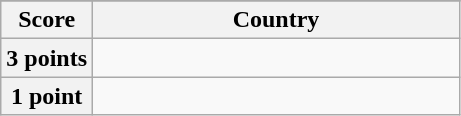<table class="wikitable">
<tr>
</tr>
<tr>
<th scope="col" width=20%>Score</th>
<th scope="col">Country</th>
</tr>
<tr>
<th scope="row">3 points</th>
<td></td>
</tr>
<tr>
<th scope="row">1 point</th>
<td></td>
</tr>
</table>
